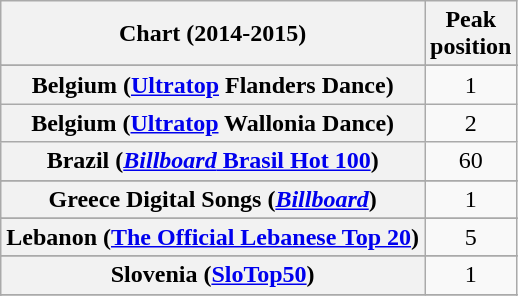<table class="wikitable sortable plainrowheaders" style="text-align:center;">
<tr>
<th>Chart (2014-2015)</th>
<th>Peak<br>position</th>
</tr>
<tr>
</tr>
<tr>
<th scope="row">Belgium (<a href='#'>Ultratop</a> Flanders Dance)</th>
<td>1</td>
</tr>
<tr>
<th scope="row">Belgium (<a href='#'>Ultratop</a> Wallonia Dance)</th>
<td>2</td>
</tr>
<tr>
<th scope="row">Brazil (<a href='#'><em>Billboard</em> Brasil Hot 100</a>)</th>
<td style="text-align:center;">60</td>
</tr>
<tr>
</tr>
<tr>
</tr>
<tr>
</tr>
<tr>
</tr>
<tr>
</tr>
<tr>
</tr>
<tr>
</tr>
<tr>
</tr>
<tr>
</tr>
<tr>
</tr>
<tr>
</tr>
<tr>
<th scope="row">Greece Digital Songs (<em><a href='#'>Billboard</a></em>)</th>
<td>1</td>
</tr>
<tr>
</tr>
<tr>
</tr>
<tr>
</tr>
<tr>
</tr>
<tr>
</tr>
<tr>
</tr>
<tr>
<th scope="row">Lebanon (<a href='#'>The Official Lebanese Top 20</a>)</th>
<td>5</td>
</tr>
<tr>
</tr>
<tr>
</tr>
<tr>
</tr>
<tr>
</tr>
<tr>
</tr>
<tr>
</tr>
<tr>
</tr>
<tr>
</tr>
<tr>
</tr>
<tr>
<th scope="row">Slovenia (<a href='#'>SloTop50</a>)</th>
<td align=center>1</td>
</tr>
<tr>
</tr>
<tr>
</tr>
<tr>
</tr>
<tr>
</tr>
<tr>
</tr>
<tr>
</tr>
<tr>
</tr>
<tr>
</tr>
<tr>
</tr>
<tr>
</tr>
<tr>
</tr>
<tr>
</tr>
<tr>
</tr>
<tr>
</tr>
</table>
